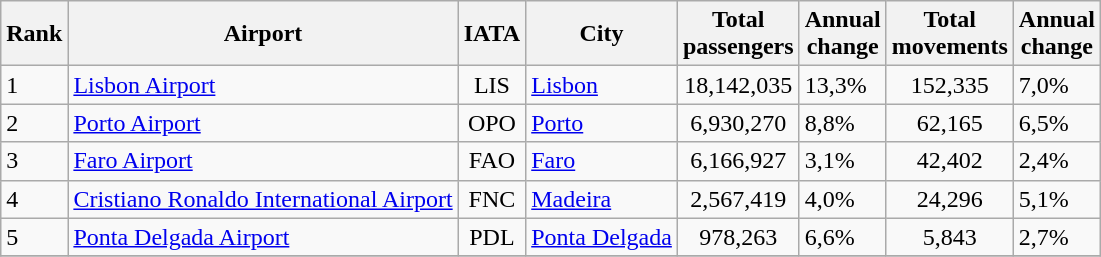<table class="wikitable">
<tr>
<th>Rank</th>
<th>Airport</th>
<th>IATA</th>
<th>City</th>
<th>Total<br>passengers</th>
<th>Annual<br>change</th>
<th>Total<br>movements</th>
<th>Annual<br>change</th>
</tr>
<tr>
<td>1</td>
<td><a href='#'>Lisbon Airport</a></td>
<td align="center">LIS</td>
<td><a href='#'>Lisbon</a></td>
<td align="center">18,142,035</td>
<td align="left"> 13,3%</td>
<td align="center">152,335</td>
<td align="left"> 7,0%</td>
</tr>
<tr>
<td>2</td>
<td><a href='#'>Porto Airport</a></td>
<td align="center">OPO</td>
<td><a href='#'>Porto</a></td>
<td align="center">6,930,270</td>
<td align="left"> 8,8%</td>
<td align="center">62,165</td>
<td align="left"> 6,5%</td>
</tr>
<tr>
<td>3</td>
<td><a href='#'>Faro Airport</a></td>
<td align="center">FAO</td>
<td><a href='#'>Faro</a></td>
<td align="center">6,166,927</td>
<td align="left"> 3,1%</td>
<td align="center">42,402</td>
<td align="left"> 2,4%</td>
</tr>
<tr>
<td>4</td>
<td><a href='#'>Cristiano Ronaldo International Airport</a></td>
<td align="center">FNC</td>
<td><a href='#'>Madeira</a></td>
<td align="center">2,567,419</td>
<td align="left"> 4,0%</td>
<td align="center">24,296</td>
<td align="left"> 5,1%</td>
</tr>
<tr>
<td>5</td>
<td><a href='#'>Ponta Delgada Airport</a></td>
<td align="center">PDL</td>
<td><a href='#'>Ponta Delgada</a></td>
<td align="center">978,263</td>
<td align="left"> 6,6%</td>
<td align="center">5,843</td>
<td align="left"> 2,7%</td>
</tr>
<tr>
</tr>
</table>
